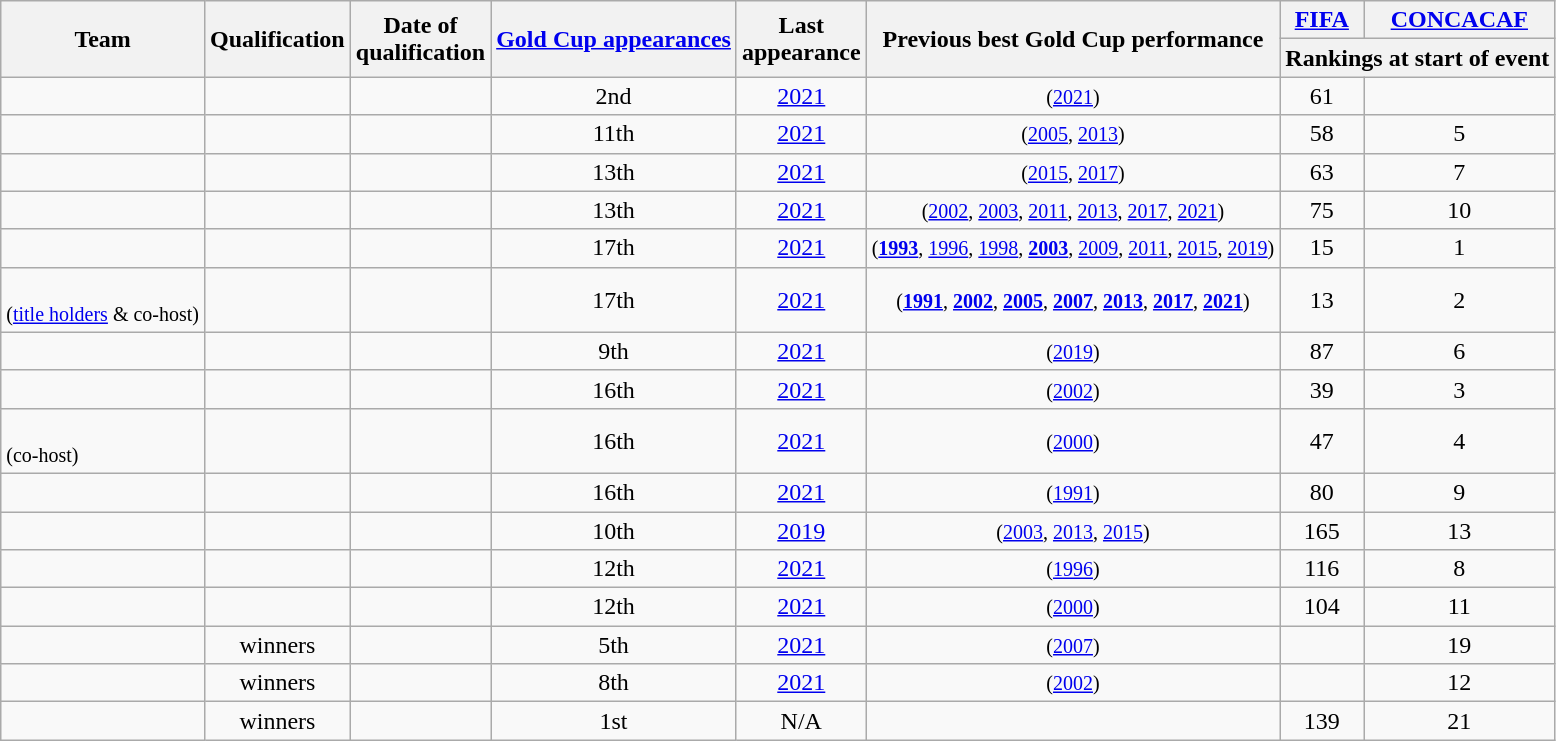<table class="wikitable sortable" style="text-align:center">
<tr>
<th rowspan=2>Team</th>
<th rowspan=2>Qualification</th>
<th rowspan=2>Date of<br>qualification</th>
<th rowspan=2 data-sort-type="number"><a href='#'>Gold Cup appearances</a><br></th>
<th rowspan=2>Last<br>appearance</th>
<th rowspan=2>Previous best Gold Cup performance</th>
<th><a href='#'>FIFA</a></th>
<th><a href='#'>CONCACAF</a></th>
</tr>
<tr>
<th colspan=2>Rankings at start of event</th>
</tr>
<tr>
<td style="text-align:left"></td>
<td></td>
<td></td>
<td>2nd</td>
<td><a href='#'>2021</a></td>
<td> <small>(<a href='#'>2021</a>)</small></td>
<td>61</td>
<td></td>
</tr>
<tr>
<td style="text-align:left"></td>
<td></td>
<td></td>
<td>11th </td>
<td><a href='#'>2021</a></td>
<td> <small>(<a href='#'>2005</a>, <a href='#'>2013</a>)</small></td>
<td>58</td>
<td>5</td>
</tr>
<tr>
<td style="text-align:left"></td>
<td></td>
<td></td>
<td>13th </td>
<td><a href='#'>2021</a></td>
<td> <small>(<a href='#'>2015</a>, <a href='#'>2017</a>)</small></td>
<td>63</td>
<td>7</td>
</tr>
<tr>
<td style="text-align:left"></td>
<td></td>
<td></td>
<td>13th </td>
<td><a href='#'>2021</a></td>
<td> <small>(<a href='#'>2002</a>, <a href='#'>2003</a>, <a href='#'>2011</a>, <a href='#'>2013</a>, <a href='#'>2017</a>, <a href='#'>2021</a>)</small><br></td>
<td>75</td>
<td>10</td>
</tr>
<tr>
<td style="text-align:left"><br></td>
<td></td>
<td></td>
<td>17th </td>
<td><a href='#'>2021</a></td>
<td> <small>(<strong><a href='#'>1993</a></strong>, <a href='#'>1996</a>, <a href='#'>1998</a>, <strong><a href='#'>2003</a></strong>, <a href='#'>2009</a>, <a href='#'>2011</a>, <a href='#'>2015</a>, <a href='#'>2019</a>)</small><br></td>
<td>15</td>
<td>1</td>
</tr>
<tr>
<td style="text-align:left"><br><small>(<a href='#'>title holders</a> & co-host)</small></td>
<td></td>
<td></td>
<td>17th </td>
<td><a href='#'>2021</a></td>
<td> <small>(<strong><a href='#'>1991</a></strong>, <strong><a href='#'>2002</a></strong>, <strong><a href='#'>2005</a></strong>, <strong><a href='#'>2007</a></strong>, <strong><a href='#'>2013</a></strong>, <strong><a href='#'>2017</a></strong>, <strong><a href='#'>2021</a></strong>)</small><br></td>
<td>13</td>
<td>2</td>
</tr>
<tr>
<td style="text-align:left"></td>
<td></td>
<td></td>
<td>9th </td>
<td><a href='#'>2021</a></td>
<td> <small>(<a href='#'>2019</a>)</small><br></td>
<td>87</td>
<td>6</td>
</tr>
<tr>
<td style="text-align:left"></td>
<td></td>
<td></td>
<td>16th </td>
<td><a href='#'>2021</a></td>
<td> <small>(<a href='#'>2002</a>)</small><br></td>
<td>39</td>
<td>3</td>
</tr>
<tr>
<td style="text-align:left"><br><small>(co-host)</small></td>
<td></td>
<td></td>
<td>16th </td>
<td><a href='#'>2021</a></td>
<td> <small>(<a href='#'>2000</a>)</small><br></td>
<td>47</td>
<td>4</td>
</tr>
<tr>
<td style="text-align:left"></td>
<td></td>
<td></td>
<td>16th </td>
<td><a href='#'>2021</a></td>
<td> <small>(<a href='#'>1991</a>)</small><br></td>
<td>80</td>
<td>9</td>
</tr>
<tr>
<td style="text-align:left"></td>
<td></td>
<td></td>
<td>10th </td>
<td><a href='#'>2019</a></td>
<td> <small>(<a href='#'>2003</a>, <a href='#'>2013</a>, <a href='#'>2015</a>)</small><br></td>
<td>165</td>
<td>13</td>
</tr>
<tr>
<td style="text-align:left"></td>
<td></td>
<td></td>
<td>12th </td>
<td><a href='#'>2021</a></td>
<td> <small>(<a href='#'>1996</a>)</small><br></td>
<td>116</td>
<td>8</td>
</tr>
<tr>
<td style="text-align:left"></td>
<td></td>
<td></td>
<td>12th </td>
<td><a href='#'>2021</a></td>
<td> <small>(<a href='#'>2000</a>)</small><br></td>
<td>104</td>
<td>11</td>
</tr>
<tr>
<td style="text-align:left"></td>
<td> winners</td>
<td></td>
<td>5th</td>
<td><a href='#'>2021</a></td>
<td> <small>(<a href='#'>2007</a>)</small></td>
<td></td>
<td>19</td>
</tr>
<tr>
<td style="text-align:left"></td>
<td> winners</td>
<td></td>
<td>8th</td>
<td><a href='#'>2021</a></td>
<td> <small>(<a href='#'>2002</a>)</small></td>
<td></td>
<td>12</td>
</tr>
<tr>
<td style="text-align:left"></td>
<td> winners</td>
<td></td>
<td>1st</td>
<td>N/A</td>
<td></td>
<td>139</td>
<td>21</td>
</tr>
</table>
